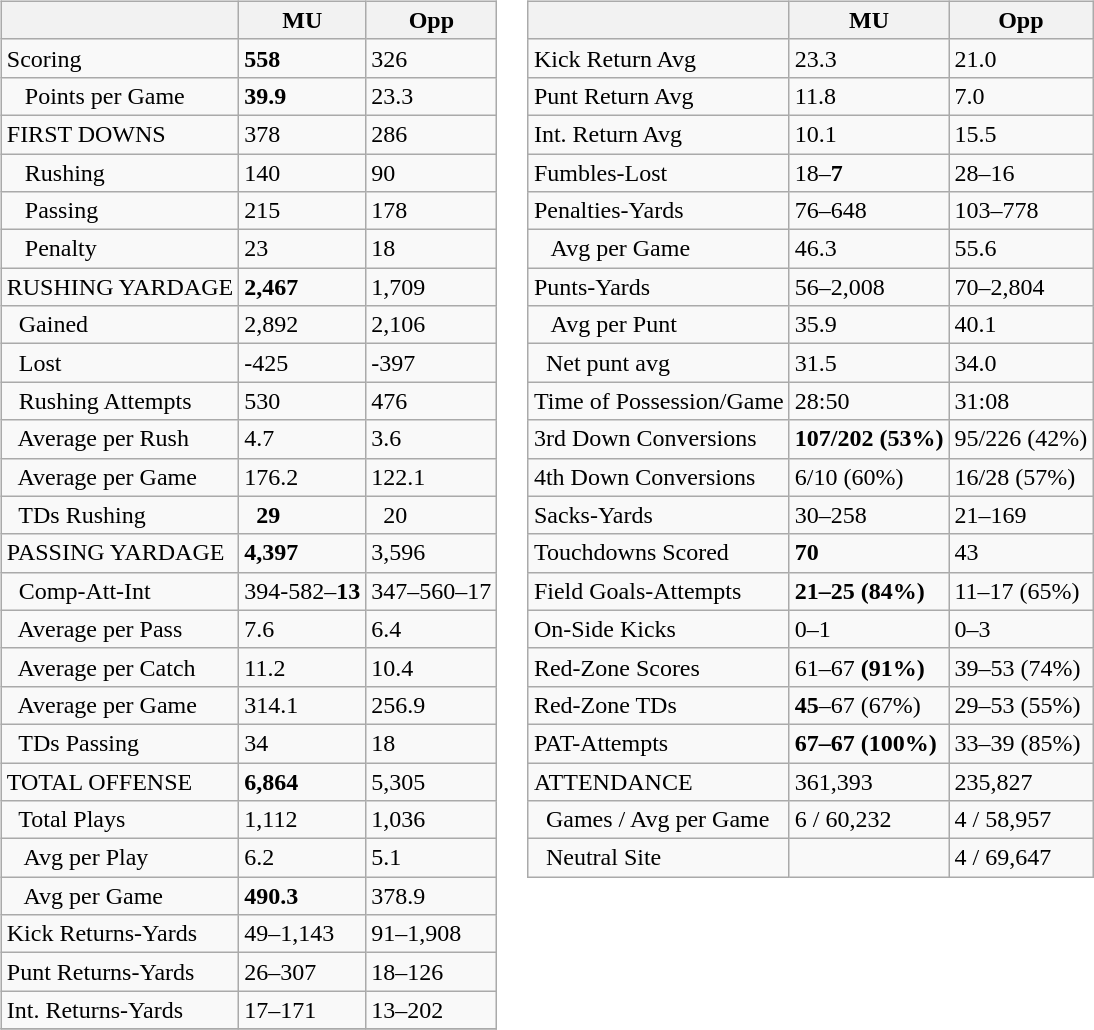<table>
<tr>
<td valign="top"><br><table class="wikitable" style="white-space:nowrap">
<tr>
<th></th>
<th>MU</th>
<th>Opp</th>
</tr>
<tr>
<td>Scoring</td>
<td><strong>558</strong></td>
<td>326</td>
</tr>
<tr>
<td>   Points per Game</td>
<td><strong>39.9</strong></td>
<td>23.3</td>
</tr>
<tr>
<td>FIRST DOWNS</td>
<td>378</td>
<td>286</td>
</tr>
<tr>
<td>   Rushing</td>
<td>140</td>
<td>90</td>
</tr>
<tr>
<td>   Passing</td>
<td>215</td>
<td>178</td>
</tr>
<tr>
<td>   Penalty</td>
<td>23</td>
<td>18</td>
</tr>
<tr>
<td>RUSHING YARDAGE</td>
<td><strong>2,467</strong></td>
<td>1,709</td>
</tr>
<tr>
<td>  Gained</td>
<td>2,892</td>
<td>2,106</td>
</tr>
<tr>
<td>  Lost</td>
<td>-425</td>
<td>-397</td>
</tr>
<tr>
<td>  Rushing Attempts</td>
<td>530</td>
<td>476</td>
</tr>
<tr>
<td>  Average per Rush</td>
<td>4.7</td>
<td>3.6</td>
</tr>
<tr>
<td>  Average per Game</td>
<td>176.2</td>
<td>122.1</td>
</tr>
<tr>
<td>  TDs Rushing</td>
<td>  <strong>29</strong></td>
<td>  20</td>
</tr>
<tr>
<td>PASSING YARDAGE</td>
<td><strong>4,397</strong></td>
<td>3,596</td>
</tr>
<tr>
<td>  Comp-Att-Int</td>
<td>394-582–<strong>13</strong></td>
<td>347–560–17</td>
</tr>
<tr>
<td>  Average per Pass</td>
<td>7.6</td>
<td>6.4</td>
</tr>
<tr>
<td>  Average per Catch</td>
<td>11.2</td>
<td>10.4</td>
</tr>
<tr>
<td>  Average per Game</td>
<td>314.1</td>
<td>256.9</td>
</tr>
<tr>
<td>  TDs Passing</td>
<td>34</td>
<td>18</td>
</tr>
<tr>
<td>TOTAL OFFENSE</td>
<td><strong>6,864</strong></td>
<td>5,305</td>
</tr>
<tr>
<td>  Total Plays</td>
<td>1,112</td>
<td>1,036</td>
</tr>
<tr>
<td>   Avg per Play</td>
<td>6.2</td>
<td>5.1</td>
</tr>
<tr>
<td>   Avg per Game</td>
<td><strong>490.3</strong></td>
<td>378.9</td>
</tr>
<tr>
<td>Kick Returns-Yards</td>
<td>49–1,143</td>
<td>91–1,908</td>
</tr>
<tr>
<td>Punt Returns-Yards</td>
<td>26–307</td>
<td>18–126</td>
</tr>
<tr>
<td>Int. Returns-Yards</td>
<td>17–171</td>
<td>13–202</td>
</tr>
<tr>
</tr>
</table>
</td>
<td valign="top"><br><table class="wikitable" style="white-space:nowrap">
<tr>
<th></th>
<th>MU</th>
<th>Opp</th>
</tr>
<tr>
<td>Kick Return Avg</td>
<td>23.3</td>
<td>21.0</td>
</tr>
<tr>
<td>Punt Return Avg</td>
<td>11.8</td>
<td>7.0</td>
</tr>
<tr>
<td>Int. Return Avg</td>
<td>10.1</td>
<td>15.5</td>
</tr>
<tr>
<td>Fumbles-Lost</td>
<td>18–<strong>7</strong></td>
<td>28–16</td>
</tr>
<tr>
<td>Penalties-Yards</td>
<td>76–648</td>
<td>103–778</td>
</tr>
<tr>
<td>   Avg per Game</td>
<td>46.3</td>
<td>55.6</td>
</tr>
<tr>
<td>Punts-Yards</td>
<td>56–2,008</td>
<td>70–2,804</td>
</tr>
<tr>
<td>   Avg per Punt</td>
<td>35.9</td>
<td>40.1</td>
</tr>
<tr>
<td>  Net punt avg</td>
<td>31.5</td>
<td>34.0</td>
</tr>
<tr>
<td>Time of Possession/Game</td>
<td>28:50</td>
<td>31:08</td>
</tr>
<tr>
<td>3rd Down Conversions</td>
<td><strong>107/202 (53%)</strong></td>
<td>95/226 (42%)</td>
</tr>
<tr>
<td>4th Down Conversions</td>
<td>6/10 (60%)</td>
<td>16/28 (57%)</td>
</tr>
<tr>
<td>Sacks-Yards</td>
<td>30–258</td>
<td>21–169</td>
</tr>
<tr>
<td>Touchdowns Scored</td>
<td><strong>70</strong></td>
<td>43</td>
</tr>
<tr>
<td>Field Goals-Attempts</td>
<td><strong>21–25 (84%)</strong></td>
<td>11–17 (65%)</td>
</tr>
<tr>
<td>On-Side Kicks</td>
<td>0–1</td>
<td>0–3</td>
</tr>
<tr>
<td>Red-Zone Scores</td>
<td>61–67 <strong>(91%)</strong></td>
<td>39–53 (74%)</td>
</tr>
<tr>
<td>Red-Zone TDs</td>
<td><strong>45</strong>–67 (67%)</td>
<td>29–53 (55%)</td>
</tr>
<tr>
<td>PAT-Attempts</td>
<td><strong>67–67 (100%)</strong></td>
<td>33–39 (85%)</td>
</tr>
<tr>
<td>ATTENDANCE</td>
<td>361,393</td>
<td>235,827</td>
</tr>
<tr>
<td>  Games / Avg per Game</td>
<td>6 / 60,232</td>
<td>4 / 58,957</td>
</tr>
<tr>
<td>  Neutral Site</td>
<td></td>
<td>4 / 69,647</td>
</tr>
</table>
</td>
</tr>
</table>
